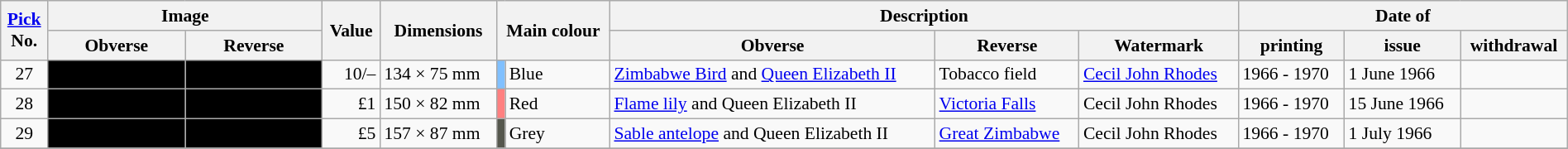<table class="wikitable" style="font-size:90%;width:100%">
<tr>
<th rowspan="2"><a href='#'>Pick</a><br>No.</th>
<th colspan="2">Image</th>
<th rowspan="2">Value</th>
<th rowspan="2">Dimensions</th>
<th rowspan="2" colspan="2">Main colour</th>
<th colspan="3">Description</th>
<th colspan="3">Date of</th>
</tr>
<tr>
<th style="max-width:104px;width:104px">Obverse</th>
<th style="max-width:104px;width:104px">Reverse</th>
<th>Obverse</th>
<th>Reverse</th>
<th>Watermark</th>
<th>printing</th>
<th>issue</th>
<th>withdrawal</th>
</tr>
<tr>
<td style="text-align:center">27</td>
<td style="background:#000"></td>
<td style="background:#000"></td>
<td style="text-align:right">10/–</td>
<td>134 × 75 mm</td>
<td style="background:#80C0FF;width:0"></td>
<td>Blue</td>
<td><a href='#'>Zimbabwe Bird</a> and <a href='#'>Queen Elizabeth II</a></td>
<td>Tobacco field</td>
<td><a href='#'>Cecil John Rhodes</a></td>
<td>1966 - 1970</td>
<td>1 June 1966</td>
<td></td>
</tr>
<tr>
<td style="text-align:center">28</td>
<td style="background:#000"></td>
<td style="background:#000"></td>
<td style="text-align:right">£1</td>
<td>150 × 82 mm</td>
<td style="background:#FF8080"></td>
<td>Red</td>
<td><a href='#'>Flame lily</a> and Queen Elizabeth II</td>
<td><a href='#'>Victoria Falls</a></td>
<td>Cecil John Rhodes</td>
<td>1966 - 1970</td>
<td>15 June 1966</td>
<td></td>
</tr>
<tr>
<td style="text-align:center">29</td>
<td style="background:#000"></td>
<td style="background:#000"></td>
<td style="text-align:right">£5</td>
<td>157 × 87 mm</td>
<td style="background:#55574D"></td>
<td>Grey</td>
<td><a href='#'>Sable antelope</a> and Queen Elizabeth II</td>
<td><a href='#'>Great Zimbabwe</a></td>
<td>Cecil John Rhodes</td>
<td>1966 - 1970</td>
<td>1 July 1966</td>
<td></td>
</tr>
<tr>
</tr>
</table>
